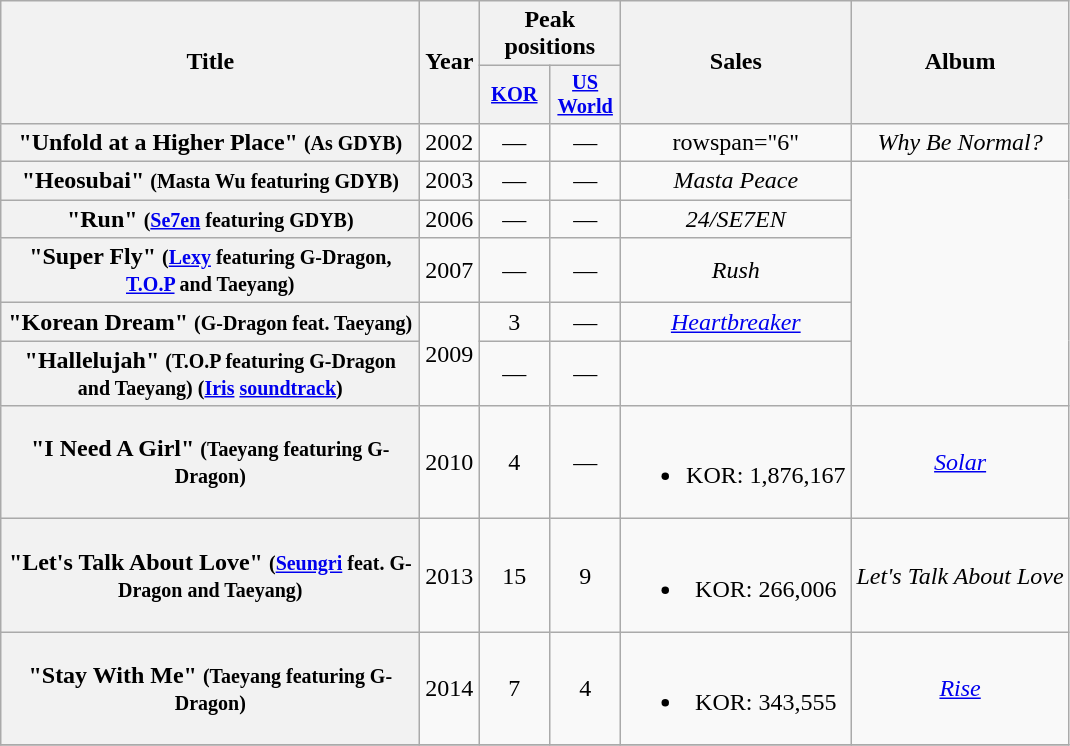<table class="wikitable plainrowheaders" style="text-align:center;">
<tr>
<th rowspan="2" scope="col" style="width:17em;">Title</th>
<th scope="col" rowspan="2">Year</th>
<th scope="col" colspan="2">Peak positions</th>
<th scope="col" rowspan="2">Sales</th>
<th scope="col" rowspan="2">Album</th>
</tr>
<tr>
<th style="width:3em;font-size:85%"><a href='#'>KOR</a><br></th>
<th style="width:3em;font-size:85%"><a href='#'>US World</a><br></th>
</tr>
<tr>
<th scope="row">"Unfold at a Higher Place" <small>(As GDYB) </small></th>
<td>2002</td>
<td>—</td>
<td>—</td>
<td>rowspan="6" </td>
<td style="text-align:center;"><em>Why Be Normal?</em></td>
</tr>
<tr>
<th scope="row">"Heosubai" <small>(Masta Wu featuring GDYB) </small></th>
<td>2003</td>
<td>—</td>
<td>—</td>
<td><em>Masta Peace</em></td>
</tr>
<tr>
<th scope="row">"Run" <small>(<a href='#'>Se7en</a> featuring GDYB) </small></th>
<td>2006</td>
<td>—</td>
<td>—</td>
<td><em>24/SE7EN</em></td>
</tr>
<tr>
<th scope="row">"Super Fly" <small>(<a href='#'>Lexy</a> featuring G-Dragon, <a href='#'>T.O.P</a> and Taeyang) </small></th>
<td>2007</td>
<td>—</td>
<td>—</td>
<td><em>Rush</em></td>
</tr>
<tr>
<th scope="row">"Korean Dream" <small>(G-Dragon feat. Taeyang) </small></th>
<td rowspan="2">2009</td>
<td>3</td>
<td>—</td>
<td><em><a href='#'>Heartbreaker</a></em></td>
</tr>
<tr>
<th scope="row">"Hallelujah" <small>(T.O.P featuring G-Dragon and Taeyang) (<a href='#'>Iris</a> <a href='#'>soundtrack</a>) </small></th>
<td>—</td>
<td>—</td>
<td></td>
</tr>
<tr>
<th scope="row">"I Need A Girl" <small>(Taeyang featuring G-Dragon) </small></th>
<td>2010</td>
<td>4</td>
<td>—</td>
<td><br><ul><li>KOR: 1,876,167</li></ul></td>
<td><em><a href='#'>Solar</a></em></td>
</tr>
<tr>
<th scope="row">"Let's Talk About Love" <small>(<a href='#'>Seungri</a> feat. G-Dragon and Taeyang) </small></th>
<td>2013</td>
<td>15</td>
<td>9</td>
<td><br><ul><li>KOR: 266,006</li></ul></td>
<td><em>Let's Talk About Love</em></td>
</tr>
<tr>
<th scope="row">"Stay With Me" <small>(Taeyang featuring G-Dragon) </small></th>
<td>2014</td>
<td>7</td>
<td>4</td>
<td><br><ul><li>KOR: 343,555</li></ul></td>
<td><em><a href='#'>Rise</a></em></td>
</tr>
<tr>
</tr>
</table>
